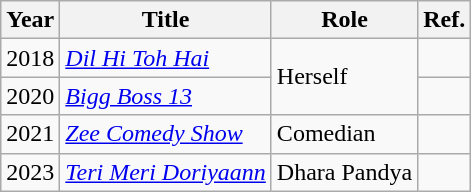<table class="wikitable">
<tr>
<th>Year</th>
<th>Title</th>
<th>Role</th>
<th>Ref.</th>
</tr>
<tr>
<td>2018</td>
<td><em><a href='#'>Dil Hi Toh Hai</a></em></td>
<td rowspan="2">Herself</td>
<td></td>
</tr>
<tr>
<td>2020</td>
<td><em><a href='#'>Bigg Boss 13</a></em></td>
<td></td>
</tr>
<tr>
<td>2021</td>
<td><em><a href='#'>Zee Comedy Show</a></em></td>
<td>Comedian</td>
<td></td>
</tr>
<tr>
<td>2023</td>
<td><em><a href='#'>Teri Meri Doriyaann</a></em></td>
<td>Dhara Pandya</td>
<td></td>
</tr>
</table>
